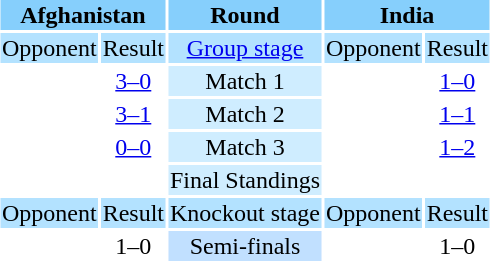<table style="text-align:center;" align=center>
<tr style="vertical-align:top; background:#86CFFC;">
<th colspan=2 style="width:1*">Afghanistan</th>
<th>Round</th>
<th colspan=2 style="width:1*">India</th>
</tr>
<tr style="vertical-align:top; background:#B3E2FF;">
<td>Opponent</td>
<td>Result</td>
<td><a href='#'>Group stage</a></td>
<td>Opponent</td>
<td>Result</td>
</tr>
<tr>
<td align=left></td>
<td><a href='#'>3–0</a></td>
<td style="background:#CFEDFF;">Match 1</td>
<td align=left></td>
<td><a href='#'>1–0</a></td>
</tr>
<tr>
<td align=left></td>
<td><a href='#'>3–1</a></td>
<td style="background:#CFEDFF;">Match 2</td>
<td align=left></td>
<td><a href='#'>1–1</a></td>
</tr>
<tr>
<td align=left></td>
<td><a href='#'>0–0</a></td>
<td style="background:#CFEDFF;">Match 3</td>
<td align=left></td>
<td><a href='#'>1–2</a></td>
</tr>
<tr>
<td colspan=2 align=center><br></td>
<td style="background:#CFEDFF;">Final Standings</td>
<td colspan=2 align=center><br></td>
</tr>
<tr style="vertical-align:top; background:#B3E2FF;">
<td>Opponent</td>
<td>Result</td>
<td>Knockout stage</td>
<td>Opponent</td>
<td>Result</td>
</tr>
<tr>
<td align=left></td>
<td>1–0</td>
<td style="background:#c1e0ff;">Semi-finals</td>
<td align=left></td>
<td>1–0</td>
</tr>
</table>
